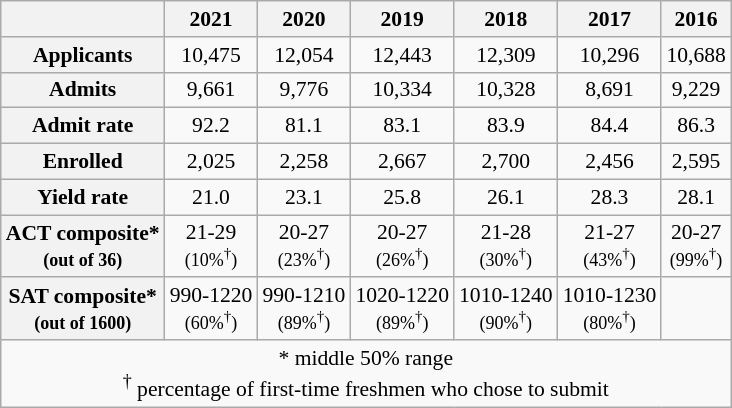<table class="wikitable" style="text-align:center; float:left; font-size:90%; margin:10px">
<tr>
<th></th>
<th>2021</th>
<th>2020</th>
<th>2019</th>
<th>2018</th>
<th>2017</th>
<th>2016</th>
</tr>
<tr>
<th>Applicants</th>
<td>10,475</td>
<td>12,054</td>
<td>12,443</td>
<td>12,309</td>
<td>10,296</td>
<td>10,688</td>
</tr>
<tr>
<th>Admits</th>
<td>9,661</td>
<td>9,776</td>
<td>10,334</td>
<td>10,328</td>
<td>8,691</td>
<td>9,229</td>
</tr>
<tr>
<th>Admit rate</th>
<td>92.2</td>
<td>81.1</td>
<td>83.1</td>
<td>83.9</td>
<td>84.4</td>
<td>86.3</td>
</tr>
<tr>
<th>Enrolled</th>
<td>2,025</td>
<td>2,258</td>
<td>2,667</td>
<td>2,700</td>
<td>2,456</td>
<td>2,595</td>
</tr>
<tr>
<th>Yield rate</th>
<td>21.0</td>
<td>23.1</td>
<td>25.8</td>
<td>26.1</td>
<td>28.3</td>
<td>28.1</td>
</tr>
<tr>
<th>ACT composite*<br><small>(out of 36)</small></th>
<td>21-29<br><small>(10%<sup>†</sup>)</small></td>
<td>20-27<br><small>(23%<sup>†</sup>)</small></td>
<td>20-27<br><small>(26%<sup>†</sup>)</small></td>
<td>21-28<br><small>(30%<sup>†</sup>)</small></td>
<td>21-27<br><small>(43%<sup>†</sup>)</small></td>
<td>20-27<br><small>(99%<sup>†</sup>)</small></td>
</tr>
<tr>
<th>SAT composite*<br><small>(out of 1600)</small></th>
<td>990-1220<br><small>(60%<sup>†</sup>)</small></td>
<td>990-1210<br><small>(89%<sup>†</sup>)</small></td>
<td>1020-1220<br><small>(89%<sup>†</sup>)</small></td>
<td>1010-1240<br><small>(90%<sup>†</sup>)</small></td>
<td>1010-1230<br><small>(80%<sup>†</sup>)</small></td>
<td></td>
</tr>
<tr>
<td colspan=7>* middle 50% range<br> <sup>†</sup> percentage of first-time freshmen who chose to submit</td>
</tr>
</table>
